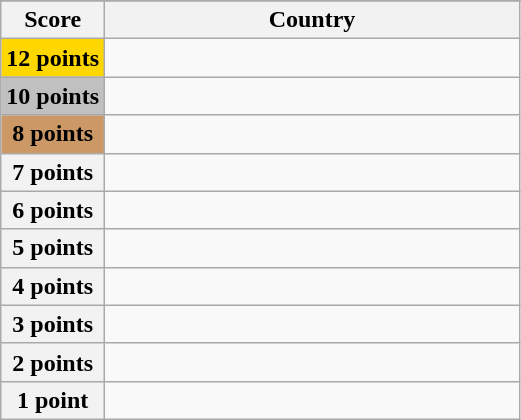<table class="wikitable">
<tr>
</tr>
<tr>
<th scope="col" width="20%">Score</th>
<th scope="col">Country</th>
</tr>
<tr>
<th scope="row" style="background:gold">12 points</th>
<td></td>
</tr>
<tr>
<th scope="row" style="background:silver">10 points</th>
<td></td>
</tr>
<tr>
<th scope="row" style="background:#CC9966">8 points</th>
<td></td>
</tr>
<tr>
<th scope="row">7 points</th>
<td></td>
</tr>
<tr>
<th scope="row">6 points</th>
<td></td>
</tr>
<tr>
<th scope="row">5 points</th>
<td></td>
</tr>
<tr>
<th scope="row">4 points</th>
<td></td>
</tr>
<tr>
<th scope="row">3 points</th>
<td></td>
</tr>
<tr>
<th scope="row">2 points</th>
<td></td>
</tr>
<tr>
<th scope="row">1 point</th>
<td></td>
</tr>
</table>
